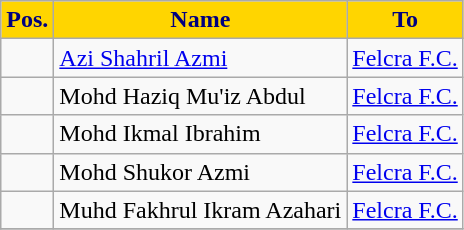<table class="wikitable sortable">
<tr>
<th style="background:#FFD500; color:#000080;">Pos.</th>
<th style="background:#FFD500; color:#000080;">Name</th>
<th style="background:#FFD500; color:#000080;">To</th>
</tr>
<tr>
<td></td>
<td> <a href='#'>Azi Shahril Azmi</a></td>
<td> <a href='#'>Felcra F.C.</a></td>
</tr>
<tr>
<td></td>
<td> Mohd Haziq Mu'iz Abdul</td>
<td> <a href='#'>Felcra F.C.</a></td>
</tr>
<tr>
<td></td>
<td> Mohd Ikmal Ibrahim</td>
<td> <a href='#'>Felcra F.C.</a></td>
</tr>
<tr>
<td></td>
<td> Mohd Shukor Azmi</td>
<td> <a href='#'>Felcra F.C.</a></td>
</tr>
<tr>
<td></td>
<td> Muhd Fakhrul Ikram Azahari</td>
<td> <a href='#'>Felcra F.C.</a></td>
</tr>
<tr>
</tr>
</table>
